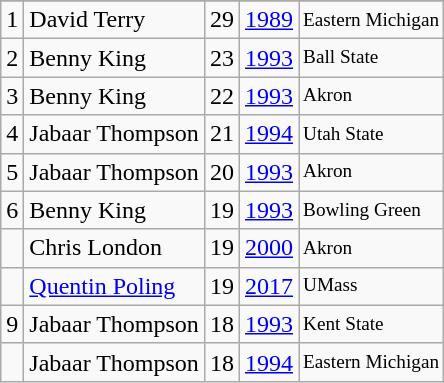<table class="wikitable">
<tr>
</tr>
<tr>
<td>1</td>
<td>David Terry</td>
<td>29</td>
<td><a href='#'>1989</a></td>
<td style="font-size:80%;">Eastern Michigan</td>
</tr>
<tr>
<td>2</td>
<td>Benny King</td>
<td>23</td>
<td><a href='#'>1993</a></td>
<td style="font-size:80%;">Ball State</td>
</tr>
<tr>
<td>3</td>
<td>Benny King</td>
<td>22</td>
<td><a href='#'>1993</a></td>
<td style="font-size:80%;">Akron</td>
</tr>
<tr>
<td>4</td>
<td>Jabaar Thompson</td>
<td>21</td>
<td><a href='#'>1994</a></td>
<td style="font-size:80%;">Utah State</td>
</tr>
<tr>
<td>5</td>
<td>Jabaar Thompson</td>
<td>20</td>
<td><a href='#'>1993</a></td>
<td style="font-size:80%;">Akron</td>
</tr>
<tr>
<td>6</td>
<td>Benny King</td>
<td>19</td>
<td><a href='#'>1993</a></td>
<td style="font-size:80%;">Bowling Green</td>
</tr>
<tr>
<td></td>
<td>Chris London</td>
<td>19</td>
<td><a href='#'>2000</a></td>
<td style="font-size:80%;">Akron</td>
</tr>
<tr>
<td></td>
<td><a href='#'>Quentin Poling</a></td>
<td>19</td>
<td><a href='#'>2017</a></td>
<td style="font-size:80%;">UMass</td>
</tr>
<tr>
<td>9</td>
<td>Jabaar Thompson</td>
<td>18</td>
<td><a href='#'>1993</a></td>
<td style="font-size:80%;">Kent State</td>
</tr>
<tr>
<td></td>
<td>Jabaar Thompson</td>
<td>18</td>
<td><a href='#'>1994</a></td>
<td style="font-size:80%;">Eastern Michigan</td>
</tr>
</table>
